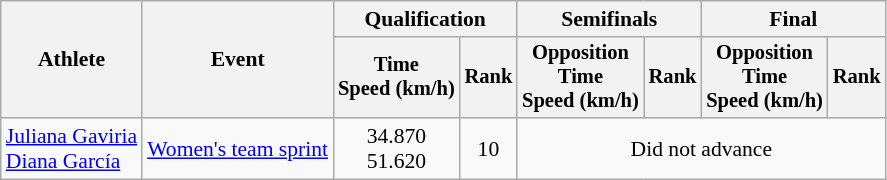<table class="wikitable" style="font-size:90%">
<tr>
<th rowspan="2">Athlete</th>
<th rowspan="2">Event</th>
<th colspan=2>Qualification</th>
<th colspan=2>Semifinals</th>
<th colspan=2>Final</th>
</tr>
<tr style="font-size:95%">
<th>Time<br>Speed (km/h)</th>
<th>Rank</th>
<th>Opposition<br>Time<br>Speed (km/h)</th>
<th>Rank</th>
<th>Opposition<br>Time<br>Speed (km/h)</th>
<th>Rank</th>
</tr>
<tr align=center>
<td align=left><a href='#'>Juliana Gaviria</a><br><a href='#'>Diana García</a></td>
<td align=left><a href='#'>Women's team sprint</a></td>
<td>34.870<br>51.620</td>
<td>10</td>
<td colspan=4>Did not advance</td>
</tr>
</table>
